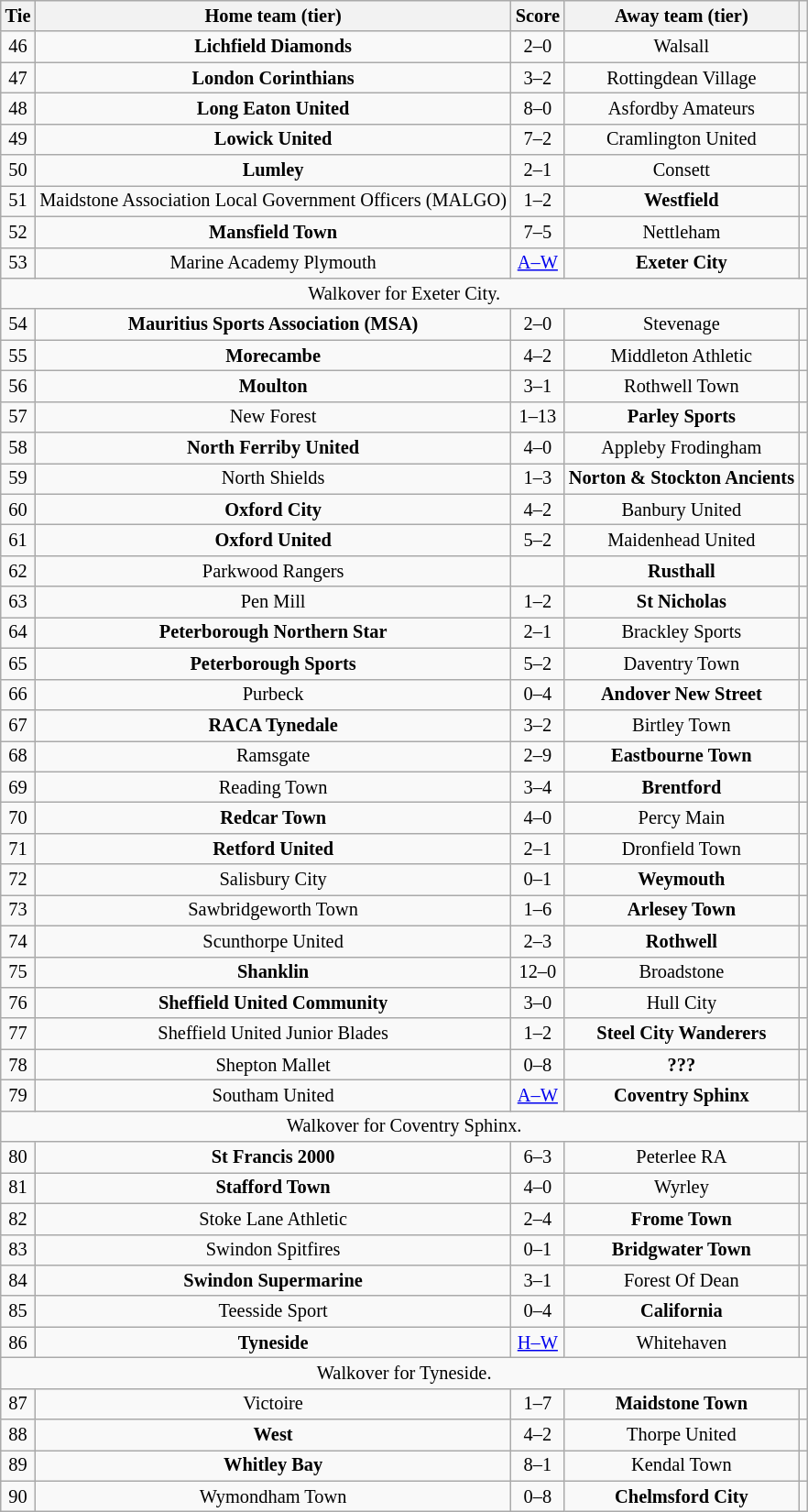<table class="wikitable" style="text-align:center; font-size:85%">
<tr>
<th>Tie</th>
<th>Home team (tier)</th>
<th>Score</th>
<th>Away team (tier)</th>
<th></th>
</tr>
<tr>
<td>46</td>
<td><strong>Lichfield Diamonds</strong></td>
<td align="center">2–0</td>
<td>Walsall</td>
<td></td>
</tr>
<tr>
<td>47</td>
<td><strong>London Corinthians</strong></td>
<td>3–2 </td>
<td>Rottingdean Village</td>
<td></td>
</tr>
<tr>
<td>48</td>
<td><strong>Long Eaton United</strong></td>
<td align="center">8–0</td>
<td>Asfordby Amateurs</td>
<td></td>
</tr>
<tr>
<td>49</td>
<td><strong>Lowick United</strong></td>
<td>7–2</td>
<td>Cramlington United</td>
<td></td>
</tr>
<tr>
<td>50</td>
<td><strong>Lumley</strong></td>
<td>2–1</td>
<td>Consett</td>
<td></td>
</tr>
<tr>
<td>51</td>
<td>Maidstone Association Local Government Officers (MALGO)</td>
<td>1–2</td>
<td><strong>Westfield</strong></td>
<td></td>
</tr>
<tr>
<td>52</td>
<td><strong>Mansfield Town</strong></td>
<td>7–5</td>
<td>Nettleham</td>
<td></td>
</tr>
<tr>
<td>53</td>
<td>Marine Academy Plymouth</td>
<td align="center"><a href='#'>A–W</a></td>
<td><strong>Exeter City</strong></td>
<td></td>
</tr>
<tr>
<td colspan="5" align="centre">Walkover for Exeter City.</td>
</tr>
<tr>
<td>54</td>
<td><strong>Mauritius Sports Association (MSA)</strong></td>
<td align="center">2–0</td>
<td>Stevenage</td>
<td></td>
</tr>
<tr>
<td>55</td>
<td><strong>Morecambe</strong></td>
<td>4–2</td>
<td>Middleton Athletic</td>
<td></td>
</tr>
<tr>
<td>56</td>
<td><strong>Moulton</strong></td>
<td>3–1 </td>
<td>Rothwell Town</td>
<td></td>
</tr>
<tr>
<td>57</td>
<td>New Forest</td>
<td>1–13</td>
<td><strong>Parley Sports</strong></td>
<td></td>
</tr>
<tr>
<td>58</td>
<td><strong>North Ferriby United</strong></td>
<td align="center">4–0</td>
<td>Appleby Frodingham</td>
<td></td>
</tr>
<tr>
<td>59</td>
<td>North Shields</td>
<td>1–3</td>
<td><strong>Norton & Stockton Ancients</strong></td>
<td></td>
</tr>
<tr>
<td>60</td>
<td><strong>Oxford City</strong></td>
<td>4–2</td>
<td>Banbury United</td>
<td></td>
</tr>
<tr>
<td>61</td>
<td><strong>Oxford United</strong></td>
<td>5–2</td>
<td>Maidenhead United</td>
<td></td>
</tr>
<tr>
<td>62</td>
<td>Parkwood Rangers</td>
<td></td>
<td><strong>Rusthall</strong></td>
<td></td>
</tr>
<tr>
<td>63</td>
<td>Pen Mill</td>
<td>1–2</td>
<td><strong>St Nicholas</strong></td>
<td></td>
</tr>
<tr>
<td>64</td>
<td><strong>Peterborough Northern Star</strong></td>
<td>2–1</td>
<td>Brackley Sports</td>
<td></td>
</tr>
<tr>
<td>65</td>
<td><strong>Peterborough Sports</strong></td>
<td>5–2</td>
<td>Daventry Town</td>
<td></td>
</tr>
<tr>
<td>66</td>
<td>Purbeck</td>
<td align="center">0–4</td>
<td><strong>Andover New Street</strong></td>
<td></td>
</tr>
<tr>
<td>67</td>
<td><strong>RACA Tynedale</strong></td>
<td>3–2</td>
<td>Birtley Town</td>
<td></td>
</tr>
<tr>
<td>68</td>
<td>Ramsgate</td>
<td>2–9</td>
<td><strong>Eastbourne Town</strong></td>
<td></td>
</tr>
<tr>
<td>69</td>
<td>Reading Town</td>
<td>3–4 </td>
<td><strong>Brentford</strong></td>
<td></td>
</tr>
<tr>
<td>70</td>
<td><strong>Redcar Town</strong></td>
<td align="center">4–0</td>
<td>Percy Main</td>
<td></td>
</tr>
<tr>
<td>71</td>
<td><strong>Retford United</strong></td>
<td>2–1</td>
<td>Dronfield Town</td>
<td></td>
</tr>
<tr>
<td>72</td>
<td>Salisbury City</td>
<td>0–1 </td>
<td><strong>Weymouth</strong></td>
<td></td>
</tr>
<tr>
<td>73</td>
<td>Sawbridgeworth Town</td>
<td>1–6</td>
<td><strong>Arlesey Town</strong></td>
<td></td>
</tr>
<tr>
<td>74</td>
<td>Scunthorpe United</td>
<td>2–3</td>
<td><strong>Rothwell</strong></td>
<td></td>
</tr>
<tr>
<td>75</td>
<td><strong>Shanklin</strong></td>
<td align="center">12–0</td>
<td>Broadstone</td>
<td></td>
</tr>
<tr>
<td>76</td>
<td><strong>Sheffield United Community</strong></td>
<td align="center">3–0</td>
<td>Hull City</td>
<td></td>
</tr>
<tr>
<td>77</td>
<td>Sheffield United Junior Blades</td>
<td>1–2</td>
<td><strong>Steel City Wanderers</strong></td>
<td></td>
</tr>
<tr>
<td>78</td>
<td>Shepton Mallet</td>
<td align="center">0–8</td>
<td><strong>???</strong></td>
<td></td>
</tr>
<tr>
<td>79</td>
<td>Southam United</td>
<td align="center"><a href='#'>A–W</a></td>
<td><strong>Coventry Sphinx</strong></td>
<td></td>
</tr>
<tr>
<td colspan="5" align="centre">Walkover for Coventry Sphinx.</td>
</tr>
<tr>
<td>80</td>
<td><strong>St Francis 2000</strong></td>
<td>6–3</td>
<td>Peterlee RA</td>
<td></td>
</tr>
<tr>
<td>81</td>
<td><strong>Stafford Town</strong></td>
<td align="center">4–0</td>
<td>Wyrley</td>
<td></td>
</tr>
<tr>
<td>82</td>
<td>Stoke Lane Athletic</td>
<td>2–4</td>
<td><strong>Frome Town</strong></td>
<td></td>
</tr>
<tr>
<td>83</td>
<td>Swindon Spitfires</td>
<td>0–1 </td>
<td><strong>Bridgwater Town</strong></td>
<td></td>
</tr>
<tr>
<td>84</td>
<td><strong>Swindon Supermarine</strong></td>
<td>3–1</td>
<td>Forest Of Dean</td>
<td></td>
</tr>
<tr>
<td>85</td>
<td>Teesside Sport</td>
<td align="center">0–4</td>
<td><strong>California</strong></td>
<td></td>
</tr>
<tr>
<td>86</td>
<td><strong>Tyneside</strong></td>
<td align="center"><a href='#'>H–W</a></td>
<td>Whitehaven</td>
<td></td>
</tr>
<tr>
<td colspan="5" align="centre">Walkover for Tyneside.</td>
</tr>
<tr>
<td>87</td>
<td>Victoire</td>
<td>1–7</td>
<td><strong>Maidstone Town</strong></td>
<td></td>
</tr>
<tr>
<td>88</td>
<td><strong>West</strong></td>
<td>4–2</td>
<td>Thorpe United</td>
<td></td>
</tr>
<tr>
<td>89</td>
<td><strong>Whitley Bay</strong></td>
<td>8–1</td>
<td>Kendal Town</td>
<td></td>
</tr>
<tr>
<td>90</td>
<td>Wymondham Town</td>
<td align="center">0–8</td>
<td><strong>Chelmsford City</strong></td>
<td></td>
</tr>
</table>
